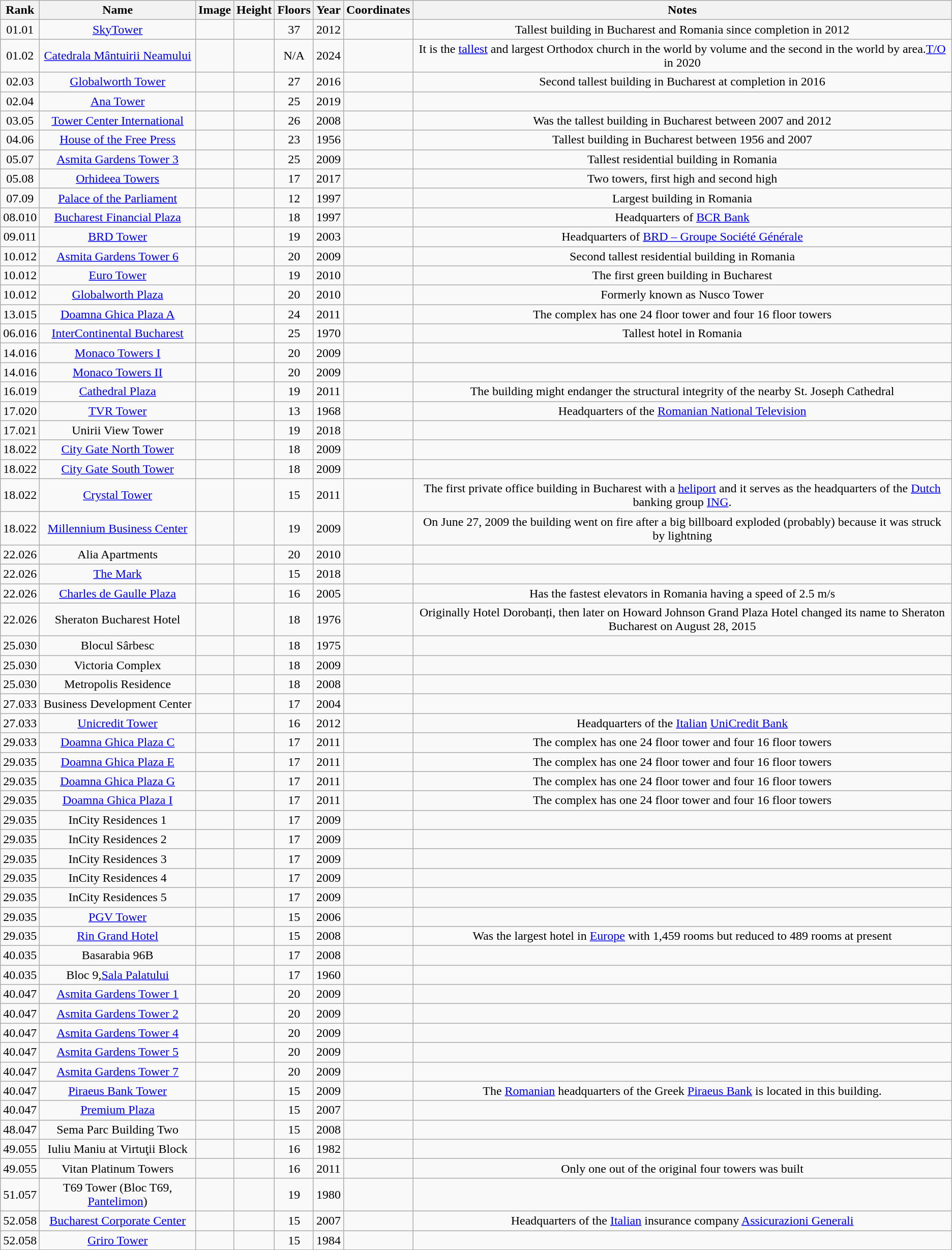<table class="wikitable sortable">
<tr>
<th>Rank</th>
<th>Name</th>
<th class="unsortable">Image</th>
<th>Height<br></th>
<th>Floors</th>
<th>Year</th>
<th>Coordinates</th>
<th class="unsortable">Notes</th>
</tr>
<tr>
<td align="center"><span>01.0</span>1</td>
<td align="center"><a href='#'>SkyTower</a></td>
<td align="center"></td>
<td align="center"></td>
<td align="center">37</td>
<td align="center">2012</td>
<td align="center"></td>
<td align="center">Tallest building in Bucharest and Romania since completion in 2012</td>
</tr>
<tr>
<td align="center"><span>01.0</span>2</td>
<td align="center"><a href='#'>Catedrala Mântuirii Neamului</a></td>
<td align="center"></td>
<td align="center"></td>
<td align="center">N/A</td>
<td align="center">2024</td>
<td align="center"></td>
<td align="center">It is the <a href='#'>tallest</a> and largest Orthodox church in the world by volume and the second in the world by area.<a href='#'>T/O</a> in 2020</td>
</tr>
<tr>
<td align="center"><span>02.0</span>3</td>
<td align="center"><a href='#'>Globalworth Tower</a></td>
<td align="center"></td>
<td align="center"></td>
<td align="center">27</td>
<td align="center">2016</td>
<td align="center"></td>
<td align="center">Second tallest building in Bucharest at completion in 2016</td>
</tr>
<tr>
<td align="center"><span>02.0</span>4</td>
<td align="center"><a href='#'>Ana Tower</a></td>
<td align="center"></td>
<td align="center"></td>
<td align="center">25</td>
<td align="center">2019</td>
<td align="center"></td>
<td align="center"></td>
</tr>
<tr>
<td align="center"><span>03.0</span>5</td>
<td align="center"><a href='#'>Tower Center International</a></td>
<td align="center"></td>
<td align="center"></td>
<td align="center">26</td>
<td align="center">2008</td>
<td align="center"></td>
<td align="center">Was the tallest building in Bucharest between 2007 and 2012</td>
</tr>
<tr>
<td align="center"><span>04.0</span>6</td>
<td align="center"><a href='#'>House of the Free Press</a></td>
<td align="center"></td>
<td align="center"></td>
<td align="center">23</td>
<td align="center">1956</td>
<td align="center"></td>
<td align="center">Tallest building in Bucharest between 1956 and 2007</td>
</tr>
<tr>
<td align="center"><span>05.0</span>7</td>
<td align="center"><a href='#'>Asmita Gardens Tower 3</a></td>
<td align="center"></td>
<td align="center"></td>
<td align="center">25</td>
<td align="center">2009</td>
<td align="center"></td>
<td align="center">Tallest residential building in Romania</td>
</tr>
<tr>
<td align="center"><span>05.0</span>8</td>
<td align="center"><a href='#'>Orhideea Towers</a></td>
<td align="center"></td>
<td align="center"></td>
<td align="center">17</td>
<td align="center">2017</td>
<td align="center"></td>
<td align="center">Two towers, first  high and second  high</td>
</tr>
<tr>
<td align="center"><span>07.0</span>9</td>
<td align="center"><a href='#'>Palace of the Parliament</a></td>
<td align="center"></td>
<td align="center"></td>
<td align="center">12</td>
<td align="center">1997</td>
<td align="center"></td>
<td align="center">Largest building in Romania</td>
</tr>
<tr>
<td align="center"><span>08.0</span>10</td>
<td align="center"><a href='#'>Bucharest Financial Plaza</a></td>
<td align="center"></td>
<td align="center"></td>
<td align="center">18</td>
<td align="center">1997</td>
<td align="center"></td>
<td align="center">Headquarters of <a href='#'>BCR Bank</a></td>
</tr>
<tr>
<td align="center"><span>09.0</span>11</td>
<td align="center"><a href='#'>BRD Tower</a></td>
<td align="center"></td>
<td align="center"></td>
<td align="center">19</td>
<td align="center">2003</td>
<td align="center"></td>
<td align="center">Headquarters of <a href='#'>BRD – Groupe Société Générale</a></td>
</tr>
<tr>
<td align="center"><span>10.0</span>12</td>
<td align="center"><a href='#'>Asmita Gardens Tower 6</a></td>
<td align="center"></td>
<td align="center"></td>
<td align="center">20</td>
<td align="center">2009</td>
<td align="center"></td>
<td align="center">Second tallest residential building in Romania</td>
</tr>
<tr>
<td align="center"><span>10.0</span>12</td>
<td align="center"><a href='#'>Euro Tower</a></td>
<td align="center"></td>
<td align="center"></td>
<td align="center">19</td>
<td align="center">2010</td>
<td align="center"></td>
<td align="center">The first green building in Bucharest</td>
</tr>
<tr>
<td align="center"><span>10.0</span>12</td>
<td align="center"><a href='#'>Globalworth Plaza</a></td>
<td align="center"></td>
<td align="center"></td>
<td align="center">20</td>
<td align="center">2010</td>
<td align="center"></td>
<td align="center">Formerly known as Nusco Tower</td>
</tr>
<tr>
<td align="center"><span>13.0</span>15</td>
<td align="center"><a href='#'>Doamna Ghica Plaza A</a></td>
<td></td>
<td align="center"></td>
<td align="center">24</td>
<td align="center">2011</td>
<td align="center"></td>
<td align="center">The complex has one 24 floor tower and four 16 floor towers</td>
</tr>
<tr>
<td align="center"><span>06.0</span>16</td>
<td align="center"><a href='#'>InterContinental Bucharest</a></td>
<td align="center"></td>
<td align="center"></td>
<td align="center">25</td>
<td align="center">1970</td>
<td align="center"></td>
<td align="center">Tallest hotel in Romania</td>
</tr>
<tr>
<td align="center"><span>14.0</span>16</td>
<td align="center"><a href='#'>Monaco Towers I</a></td>
<td align="center"></td>
<td align="center"></td>
<td align="center">20</td>
<td align="center">2009</td>
<td align="center"></td>
<td align="center"></td>
</tr>
<tr>
<td align="center"><span>14.0</span>16</td>
<td align="center"><a href='#'>Monaco Towers II</a></td>
<td align="center"></td>
<td align="center"></td>
<td align="center">20</td>
<td align="center">2009</td>
<td align="center"></td>
<td align="center"></td>
</tr>
<tr>
<td align="center"><span>16.0</span>19</td>
<td align="center"><a href='#'>Cathedral Plaza</a></td>
<td align="center"></td>
<td align="center"></td>
<td align="center">19</td>
<td align="center">2011</td>
<td align="center"></td>
<td align="center">The building might endanger the structural integrity of the nearby St. Joseph Cathedral</td>
</tr>
<tr>
<td align="center"><span>17.0</span>20</td>
<td align="center"><a href='#'>TVR Tower</a></td>
<td align="center"></td>
<td align="center"></td>
<td align="center">13</td>
<td align="center">1968</td>
<td align="center"></td>
<td align="center">Headquarters of the <a href='#'>Romanian National Television</a></td>
</tr>
<tr>
<td align="center"><span>17.0</span>21</td>
<td align="center">Unirii View Tower</td>
<td align="center"></td>
<td align="center"></td>
<td align="center">19</td>
<td align="center">2018</td>
<td align="center"></td>
<td align="center"></td>
</tr>
<tr>
<td align="center"><span>18.0</span>22</td>
<td align="center"><a href='#'>City Gate North Tower</a></td>
<td align="center"></td>
<td align="center"></td>
<td align="center">18</td>
<td align="center">2009</td>
<td align="center"></td>
<td align="center"></td>
</tr>
<tr>
<td align="center"><span>18.0</span>22</td>
<td align="center"><a href='#'>City Gate South Tower</a></td>
<td align="center"></td>
<td align="center"></td>
<td align="center">18</td>
<td align="center">2009</td>
<td align="center"></td>
<td align="center"></td>
</tr>
<tr>
<td align="center"><span>18.0</span>22</td>
<td align="center"><a href='#'>Crystal Tower</a></td>
<td align="center"></td>
<td align="center"></td>
<td align="center">15</td>
<td align="center">2011</td>
<td align="center"></td>
<td align="center">The first private office building in Bucharest with a <a href='#'>heliport</a> and it serves as the headquarters of the <a href='#'>Dutch</a> banking group <a href='#'>ING</a>.</td>
</tr>
<tr>
<td align="center"><span>18.0</span>22</td>
<td align="center"><a href='#'>Millennium Business Center</a></td>
<td align="center"></td>
<td align="center"></td>
<td align="center">19</td>
<td align="center">2009</td>
<td align="center"></td>
<td align="center">On June 27, 2009 the building went on fire after a big billboard exploded (probably) because it was struck by lightning</td>
</tr>
<tr>
<td align="center"><span>22.0</span>26</td>
<td align="center">Alia Apartments</td>
<td></td>
<td align="center"></td>
<td align="center">20</td>
<td align="center">2010</td>
<td align="center"></td>
<td align="center"></td>
</tr>
<tr>
<td align="center"><span>22.0</span>26</td>
<td align="center"><a href='#'>The Mark</a></td>
<td></td>
<td align="center"></td>
<td align="center">15</td>
<td align="center">2018</td>
<td align="center"></td>
<td align="center"></td>
</tr>
<tr>
<td align="center"><span>22.0</span>26</td>
<td align="center"><a href='#'>Charles de Gaulle Plaza</a></td>
<td align="center"></td>
<td align="center"></td>
<td align="center">16</td>
<td align="center">2005</td>
<td align="center"></td>
<td align="center">Has the fastest elevators in Romania having a speed of 2.5 m/s</td>
</tr>
<tr>
<td align="center"><span>22.0</span>26</td>
<td align="center">Sheraton Bucharest Hotel</td>
<td align="center"></td>
<td align="center"></td>
<td align="center">18</td>
<td align="center">1976</td>
<td align="center"></td>
<td align="center">Originally Hotel Dorobanți, then later on Howard Johnson Grand Plaza Hotel changed its name to Sheraton Bucharest on August 28, 2015</td>
</tr>
<tr>
<td align="center"><span>25.0</span>30</td>
<td align="center">Blocul Sârbesc</td>
<td></td>
<td align="center"></td>
<td align="center">18</td>
<td align="center">1975</td>
<td align="center"></td>
<td align="center"></td>
</tr>
<tr>
<td align="center"><span>25.0</span>30</td>
<td align="center">Victoria Complex</td>
<td></td>
<td align="center"></td>
<td align="center">18</td>
<td align="center">2009</td>
<td align="center"></td>
<td align="center"></td>
</tr>
<tr>
<td align="center"><span>25.0</span>30</td>
<td align="center">Metropolis Residence</td>
<td></td>
<td align="center"></td>
<td align="center">18</td>
<td align="center">2008</td>
<td align="center"></td>
<td align="center"></td>
</tr>
<tr>
<td align="center"><span>27.0</span>33</td>
<td align="center">Business Development Center</td>
<td></td>
<td align="center"></td>
<td align="center">17</td>
<td align="center">2004</td>
<td align="center"></td>
<td align="center"></td>
</tr>
<tr>
<td align="center"><span>27.0</span>33</td>
<td align="center"><a href='#'>Unicredit Tower</a></td>
<td align="center"></td>
<td align="center"></td>
<td align="center">16</td>
<td align="center">2012</td>
<td align="center"></td>
<td align="center">Headquarters of the <a href='#'>Italian</a> <a href='#'>UniCredit Bank</a></td>
</tr>
<tr>
<td align="center"><span>29.0</span>33</td>
<td align="center"><a href='#'>Doamna Ghica Plaza C</a></td>
<td></td>
<td align="center"></td>
<td align="center">17</td>
<td align="center">2011</td>
<td align="center"></td>
<td align="center">The complex has one 24 floor tower and four 16 floor towers</td>
</tr>
<tr>
<td align="center"><span>29.0</span>35</td>
<td align="center"><a href='#'>Doamna Ghica Plaza E</a></td>
<td></td>
<td align="center"></td>
<td align="center">17</td>
<td align="center">2011</td>
<td align="center"></td>
<td align="center">The complex has one 24 floor tower and four 16 floor towers</td>
</tr>
<tr>
<td align="center"><span>29.0</span>35</td>
<td align="center"><a href='#'>Doamna Ghica Plaza G</a></td>
<td></td>
<td align="center"></td>
<td align="center">17</td>
<td align="center">2011</td>
<td align="center"></td>
<td align="center">The complex has one 24 floor tower and four 16 floor towers</td>
</tr>
<tr>
<td align="center"><span>29.0</span>35</td>
<td align="center"><a href='#'>Doamna Ghica Plaza I</a></td>
<td></td>
<td align="center"></td>
<td align="center">17</td>
<td align="center">2011</td>
<td align="center"></td>
<td align="center">The complex has one 24 floor tower and four 16 floor towers</td>
</tr>
<tr>
<td align="center"><span>29.0</span>35</td>
<td align="center">InCity Residences 1</td>
<td></td>
<td align="center"></td>
<td align="center">17</td>
<td align="center">2009</td>
<td align="center"></td>
<td align="center"></td>
</tr>
<tr>
<td align="center"><span>29.0</span>35</td>
<td align="center">InCity Residences 2</td>
<td></td>
<td align="center"></td>
<td align="center">17</td>
<td align="center">2009</td>
<td align="center"></td>
<td align="center"></td>
</tr>
<tr>
<td align="center"><span>29.0</span>35</td>
<td align="center">InCity Residences 3</td>
<td></td>
<td align="center"></td>
<td align="center">17</td>
<td align="center">2009</td>
<td align="center"></td>
<td align="center"></td>
</tr>
<tr>
<td align="center"><span>29.0</span>35</td>
<td align="center">InCity Residences 4</td>
<td></td>
<td align="center"></td>
<td align="center">17</td>
<td align="center">2009</td>
<td align="center"></td>
<td align="center"></td>
</tr>
<tr>
<td align="center"><span>29.0</span>35</td>
<td align="center">InCity Residences 5</td>
<td></td>
<td align="center"></td>
<td align="center">17</td>
<td align="center">2009</td>
<td align="center"></td>
<td align="center"></td>
</tr>
<tr>
<td align="center"><span>29.0</span>35</td>
<td align="center"><a href='#'>PGV Tower</a></td>
<td align="center"></td>
<td align="center"></td>
<td align="center">15</td>
<td align="center">2006</td>
<td align="center"></td>
<td align="center"></td>
</tr>
<tr>
<td align="center"><span>29.0</span>35</td>
<td align="center"><a href='#'>Rin Grand Hotel</a></td>
<td align="center"></td>
<td align="center"></td>
<td align="center">15</td>
<td align="center">2008</td>
<td align="center"></td>
<td align="center">Was the largest hotel in <a href='#'>Europe</a> with 1,459 rooms but reduced to 489 rooms at present</td>
</tr>
<tr>
<td align="center"><span>40.0</span>35</td>
<td align="center">Basarabia 96B</td>
<td align="center"></td>
<td align="center"></td>
<td align="center">17</td>
<td align="center">2008</td>
<td align="center"></td>
<td align="center"></td>
</tr>
<tr>
<td align="center"><span>40.0</span>35</td>
<td align="center">Bloc 9,<a href='#'>Sala Palatului</a></td>
<td align="center"></td>
<td align="center"></td>
<td align="center">17</td>
<td align="center">1960</td>
<td align="center"></td>
<td align="center"></td>
</tr>
<tr>
<td align="center"><span>40.0</span>47</td>
<td align="center"><a href='#'>Asmita Gardens Tower 1</a></td>
<td align="center"></td>
<td align="center"></td>
<td align="center">20</td>
<td align="center">2009</td>
<td align="center"></td>
<td align="center"></td>
</tr>
<tr>
<td align="center"><span>40.0</span>47</td>
<td align="center"><a href='#'>Asmita Gardens Tower 2</a></td>
<td align="center"></td>
<td align="center"></td>
<td align="center">20</td>
<td align="center">2009</td>
<td align="center"></td>
<td align="center"></td>
</tr>
<tr>
<td align="center"><span>40.0</span>47</td>
<td align="center"><a href='#'>Asmita Gardens Tower 4</a></td>
<td align="center"></td>
<td align="center"></td>
<td align="center">20</td>
<td align="center">2009</td>
<td align="center"></td>
<td align="center"></td>
</tr>
<tr>
<td align="center"><span>40.0</span>47</td>
<td align="center"><a href='#'>Asmita Gardens Tower 5</a></td>
<td align="center"></td>
<td align="center"></td>
<td align="center">20</td>
<td align="center">2009</td>
<td align="center"></td>
<td align="center"></td>
</tr>
<tr>
<td align="center"><span>40.0</span>47</td>
<td align="center"><a href='#'>Asmita Gardens Tower 7</a></td>
<td align="center"></td>
<td align="center"></td>
<td align="center">20</td>
<td align="center">2009</td>
<td align="center"></td>
<td align="center"></td>
</tr>
<tr>
<td align="center"><span>40.0</span>47</td>
<td align="center"><a href='#'>Piraeus Bank Tower</a></td>
<td></td>
<td align="center"></td>
<td align="center">15</td>
<td align="center">2009</td>
<td align="center"></td>
<td align="center">The <a href='#'>Romanian</a> headquarters of the Greek <a href='#'>Piraeus Bank</a> is located in this building.</td>
</tr>
<tr>
<td align="center"><span>40.0</span>47</td>
<td align="center"><a href='#'>Premium Plaza</a></td>
<td align="center"></td>
<td align="center"></td>
<td align="center">15</td>
<td align="center">2007</td>
<td align="center"></td>
<td align="center"></td>
</tr>
<tr>
<td align="center"><span>48.0</span>47</td>
<td align="center">Sema Parc Building Two</td>
<td></td>
<td align="center"></td>
<td align="center">15</td>
<td align="center">2008</td>
<td align="center"></td>
<td align="center"></td>
</tr>
<tr>
<td align="center"><span>49.0</span>55</td>
<td align="center">Iuliu Maniu at Virtuţii Block</td>
<td></td>
<td align="center"></td>
<td align="center">16</td>
<td align="center">1982</td>
<td align="center"></td>
<td align="center"></td>
</tr>
<tr>
<td align="center"><span>49.0</span>55</td>
<td align="center">Vitan Platinum Towers</td>
<td></td>
<td align="center"></td>
<td align="center">16</td>
<td align="center">2011</td>
<td align="center"></td>
<td align="center">Only one out of the original four towers was built</td>
</tr>
<tr>
<td align="center"><span>51.0</span>57</td>
<td align="center">T69 Tower (Bloc T69, <a href='#'>Pantelimon</a>)</td>
<td align="center"></td>
<td align="center"></td>
<td align="center">19</td>
<td align="center">1980</td>
<td align="center"></td>
<td align="center"></td>
</tr>
<tr>
<td align="center"><span>52.0</span>58</td>
<td align="center"><a href='#'>Bucharest Corporate Center</a></td>
<td align="center"></td>
<td align="center"></td>
<td align="center">15</td>
<td align="center">2007</td>
<td align="center"></td>
<td align="center">Headquarters of the <a href='#'>Italian</a> insurance company <a href='#'>Assicurazioni Generali</a></td>
</tr>
<tr>
<td align="center"><span>52.0</span>58</td>
<td align="center"><a href='#'>Griro Tower</a></td>
<td></td>
<td align="center"></td>
<td align="center">15</td>
<td align="center">1984</td>
<td align="center"></td>
<td align="center"></td>
</tr>
<tr>
</tr>
</table>
